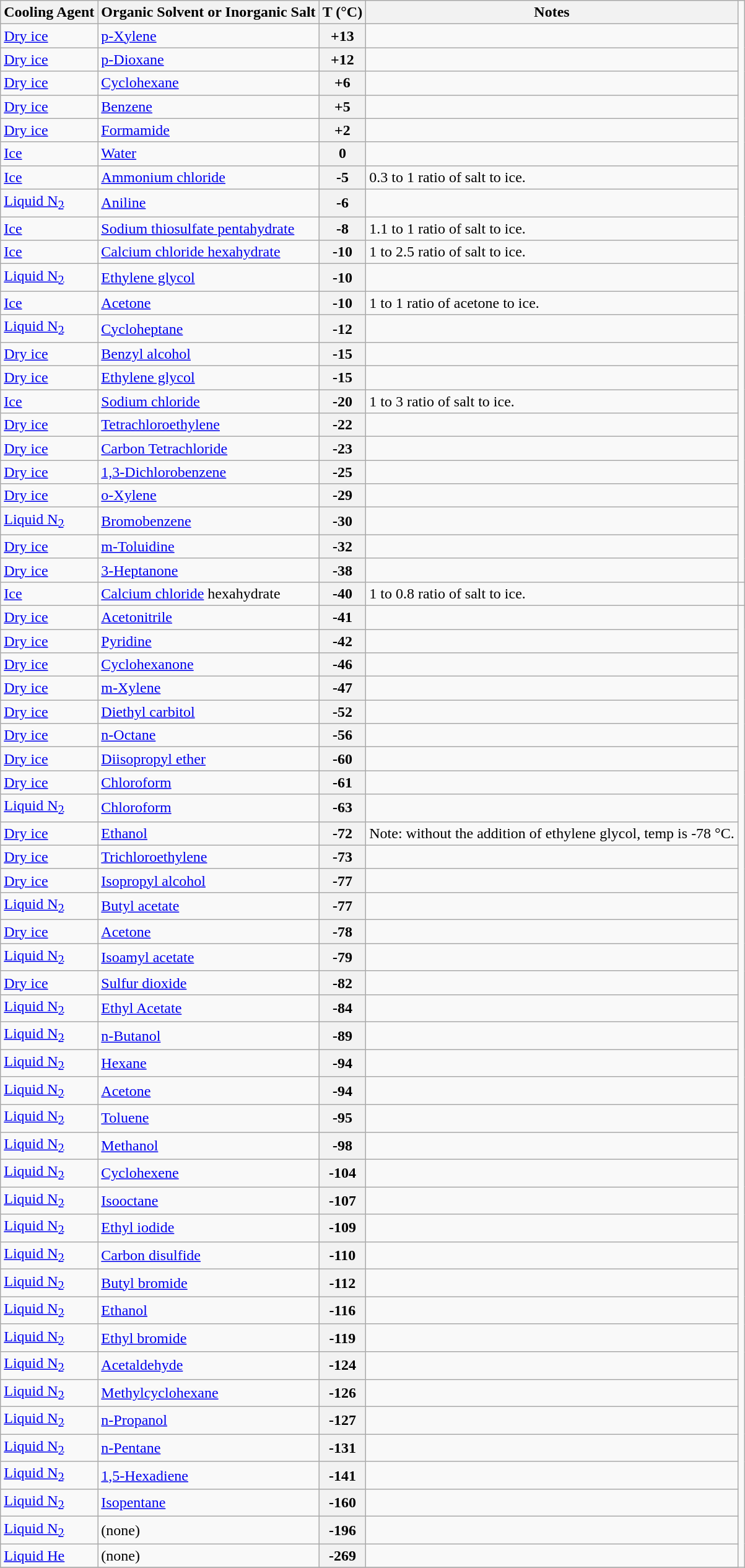<table class="wikitable sortable">
<tr>
<th scope="col">Cooling Agent</th>
<th scope="col">Organic Solvent or Inorganic Salt</th>
<th scope="col">T (°C)</th>
<th scope="col">Notes</th>
</tr>
<tr>
<td><a href='#'>Dry ice</a></td>
<td><a href='#'>p-Xylene</a></td>
<th scope="row" style="text-align:center">+13</th>
<td></td>
</tr>
<tr>
<td><a href='#'>Dry ice</a></td>
<td><a href='#'>p-Dioxane</a></td>
<th scope="row" style="text-align:center">+12</th>
<td></td>
</tr>
<tr>
<td><a href='#'>Dry ice</a></td>
<td><a href='#'>Cyclohexane</a></td>
<th scope="row" style="text-align:center">+6</th>
<td></td>
</tr>
<tr>
<td><a href='#'>Dry ice</a></td>
<td><a href='#'>Benzene</a></td>
<th scope="row" style="text-align:center">+5</th>
<td></td>
</tr>
<tr>
<td><a href='#'>Dry ice</a></td>
<td><a href='#'>Formamide</a></td>
<th scope="row" style="text-align:center">+2</th>
<td></td>
</tr>
<tr>
<td><a href='#'>Ice</a></td>
<td><a href='#'>Water</a></td>
<th scope="row" style="text-align:center">0</th>
<td></td>
</tr>
<tr>
<td><a href='#'>Ice</a></td>
<td><a href='#'>Ammonium chloride</a></td>
<th scope="row" style="text-align:center">-5</th>
<td>0.3 to 1 ratio of salt to ice.</td>
</tr>
<tr>
<td><a href='#'>Liquid N<sub>2</sub></a></td>
<td><a href='#'>Aniline</a></td>
<th scope="row" style="text-align:center">-6</th>
<td></td>
</tr>
<tr>
<td><a href='#'>Ice</a></td>
<td><a href='#'>Sodium thiosulfate pentahydrate</a></td>
<th scope="row" style="text-align:center">-8</th>
<td>1.1 to 1 ratio of salt to ice.</td>
</tr>
<tr>
<td><a href='#'>Ice</a></td>
<td><a href='#'>Calcium chloride hexahydrate</a></td>
<th scope="row" style="text-align:center">-10</th>
<td>1 to 2.5 ratio of salt to ice.</td>
</tr>
<tr>
<td><a href='#'>Liquid N<sub>2</sub></a></td>
<td><a href='#'>Ethylene glycol</a></td>
<th scope="row" style="text-align:center">-10</th>
<td></td>
</tr>
<tr>
<td><a href='#'>Ice</a></td>
<td><a href='#'>Acetone</a></td>
<th scope="row" style="text-align:center">-10</th>
<td>1 to 1 ratio of acetone to ice.</td>
</tr>
<tr>
<td><a href='#'>Liquid N<sub>2</sub></a></td>
<td><a href='#'>Cycloheptane</a></td>
<th scope="row" style="text-align:center">-12</th>
<td></td>
</tr>
<tr>
<td><a href='#'>Dry ice</a></td>
<td><a href='#'>Benzyl alcohol</a></td>
<th scope="row" style="text-align:center">-15</th>
<td></td>
</tr>
<tr>
<td><a href='#'>Dry ice</a></td>
<td><a href='#'>Ethylene glycol</a></td>
<th scope="row" style="text-align:center">-15</th>
<td></td>
</tr>
<tr>
<td><a href='#'>Ice</a></td>
<td><a href='#'>Sodium chloride</a></td>
<th scope="row" style="text-align:center">-20</th>
<td>1 to 3 ratio of salt to ice.</td>
</tr>
<tr>
<td><a href='#'>Dry ice</a></td>
<td><a href='#'>Tetrachloroethylene</a></td>
<th scope="row" style="text-align:center">-22</th>
<td></td>
</tr>
<tr>
<td><a href='#'>Dry ice</a></td>
<td><a href='#'>Carbon Tetrachloride</a></td>
<th scope="row" style="text-align:center">-23</th>
<td></td>
</tr>
<tr>
<td><a href='#'>Dry ice</a></td>
<td><a href='#'>1,3-Dichlorobenzene</a></td>
<th scope="row" style="text-align:center">-25</th>
<td></td>
</tr>
<tr>
<td><a href='#'>Dry ice</a></td>
<td><a href='#'>o-Xylene</a></td>
<th scope="row" style="text-align:center">-29</th>
<td></td>
</tr>
<tr>
<td><a href='#'>Liquid N<sub>2</sub></a></td>
<td><a href='#'>Bromobenzene</a></td>
<th scope="row" style="text-align:center">-30</th>
<td></td>
</tr>
<tr>
<td><a href='#'>Dry ice</a></td>
<td><a href='#'>m-Toluidine</a></td>
<th scope="row" style="text-align:center">-32</th>
<td></td>
</tr>
<tr>
<td><a href='#'>Dry ice</a></td>
<td><a href='#'>3-Heptanone</a></td>
<th scope="row" style="text-align:center">-38</th>
<td></td>
</tr>
<tr>
<td><a href='#'>Ice</a></td>
<td><a href='#'>Calcium chloride</a> hexahydrate</td>
<th scope="row" style="text-align:center">-40</th>
<td>1 to 0.8 ratio of salt to ice.</td>
<td></td>
</tr>
<tr>
<td><a href='#'>Dry ice</a></td>
<td><a href='#'>Acetonitrile</a></td>
<th scope="row" style="text-align:center">-41</th>
<td></td>
</tr>
<tr>
<td><a href='#'>Dry ice</a></td>
<td><a href='#'>Pyridine</a></td>
<th scope="row" style="text-align:center">-42</th>
<td></td>
</tr>
<tr>
<td><a href='#'>Dry ice</a></td>
<td><a href='#'>Cyclohexanone</a></td>
<th scope="row" style="text-align:center">-46</th>
<td></td>
</tr>
<tr>
<td><a href='#'>Dry ice</a></td>
<td><a href='#'>m-Xylene</a></td>
<th scope="row" style="text-align:center">-47</th>
<td></td>
</tr>
<tr>
<td><a href='#'>Dry ice</a></td>
<td><a href='#'>Diethyl carbitol</a></td>
<th scope="row" style="text-align:center">-52</th>
<td></td>
</tr>
<tr>
<td><a href='#'>Dry ice</a></td>
<td><a href='#'>n-Octane</a></td>
<th scope="row" style="text-align:center">-56</th>
<td></td>
</tr>
<tr>
<td><a href='#'>Dry ice</a></td>
<td><a href='#'>Diisopropyl ether</a></td>
<th scope="row" style="text-align:center">-60</th>
<td></td>
</tr>
<tr>
<td><a href='#'>Dry ice</a></td>
<td><a href='#'>Chloroform</a></td>
<th scope="row" style="text-align:center">-61</th>
<td></td>
</tr>
<tr>
<td><a href='#'>Liquid N<sub>2</sub></a></td>
<td><a href='#'>Chloroform</a></td>
<th scope="row" style="text-align:center">-63</th>
<td></td>
</tr>
<tr>
<td><a href='#'>Dry ice</a></td>
<td><a href='#'>Ethanol</a></td>
<th scope="row" style="text-align:center">-72</th>
<td>Note: without the addition of ethylene glycol, temp is -78 °C.</td>
</tr>
<tr>
<td><a href='#'>Dry ice</a></td>
<td><a href='#'>Trichloroethylene</a></td>
<th scope="row" style="text-align:center">-73</th>
<td></td>
</tr>
<tr>
<td><a href='#'>Dry ice</a></td>
<td><a href='#'>Isopropyl alcohol</a></td>
<th scope="row" style="text-align:center">-77</th>
<td></td>
</tr>
<tr>
<td><a href='#'>Liquid N<sub>2</sub></a></td>
<td><a href='#'>Butyl acetate</a></td>
<th scope="row" style="text-align:center">-77</th>
<td></td>
</tr>
<tr>
<td><a href='#'>Dry ice</a></td>
<td><a href='#'>Acetone</a></td>
<th scope="row" style="text-align:center">-78</th>
<td></td>
</tr>
<tr>
<td><a href='#'>Liquid N<sub>2</sub></a></td>
<td><a href='#'>Isoamyl acetate</a></td>
<th scope="row" style="text-align:center">-79</th>
<td></td>
</tr>
<tr>
<td><a href='#'>Dry ice</a></td>
<td><a href='#'>Sulfur dioxide</a></td>
<th scope="row" style="text-align:center">-82</th>
<td></td>
</tr>
<tr>
<td><a href='#'>Liquid N<sub>2</sub></a></td>
<td><a href='#'>Ethyl Acetate</a></td>
<th scope="row" style="text-align:center">-84</th>
<td></td>
</tr>
<tr>
<td><a href='#'>Liquid N<sub>2</sub></a></td>
<td><a href='#'>n-Butanol</a></td>
<th scope="row" style="text-align:center">-89</th>
<td></td>
</tr>
<tr>
<td><a href='#'>Liquid N<sub>2</sub></a></td>
<td><a href='#'>Hexane</a></td>
<th scope="row" style="text-align:center">-94</th>
<td></td>
</tr>
<tr>
<td><a href='#'>Liquid N<sub>2</sub></a></td>
<td><a href='#'>Acetone</a></td>
<th scope="row" style="text-align:center">-94</th>
<td></td>
</tr>
<tr>
<td><a href='#'>Liquid N<sub>2</sub></a></td>
<td><a href='#'>Toluene</a></td>
<th scope="row" style="text-align:center">-95</th>
<td></td>
</tr>
<tr>
<td><a href='#'>Liquid N<sub>2</sub></a></td>
<td><a href='#'>Methanol</a></td>
<th scope="row" style="text-align:center">-98</th>
<td></td>
</tr>
<tr>
<td><a href='#'>Liquid N<sub>2</sub></a></td>
<td><a href='#'>Cyclohexene</a></td>
<th scope="row" style="text-align:center">-104</th>
<td></td>
</tr>
<tr>
<td><a href='#'>Liquid N<sub>2</sub></a></td>
<td><a href='#'>Isooctane</a></td>
<th scope="row" style="text-align:center">-107</th>
<td></td>
</tr>
<tr>
<td><a href='#'>Liquid N<sub>2</sub></a></td>
<td><a href='#'>Ethyl iodide</a></td>
<th scope="row" style="text-align:center">-109</th>
<td></td>
</tr>
<tr>
<td><a href='#'>Liquid N<sub>2</sub></a></td>
<td><a href='#'>Carbon disulfide</a></td>
<th scope="row" style="text-align:center">-110</th>
<td></td>
</tr>
<tr>
<td><a href='#'>Liquid N<sub>2</sub></a></td>
<td><a href='#'>Butyl bromide</a></td>
<th scope="row" style="text-align:center">-112</th>
<td></td>
</tr>
<tr>
<td><a href='#'>Liquid N<sub>2</sub></a></td>
<td><a href='#'>Ethanol</a></td>
<th scope="row" style="text-align:center">-116</th>
<td></td>
</tr>
<tr>
<td><a href='#'>Liquid N<sub>2</sub></a></td>
<td><a href='#'>Ethyl bromide</a></td>
<th scope="row" style="text-align:center">-119</th>
<td></td>
</tr>
<tr>
<td><a href='#'>Liquid N<sub>2</sub></a></td>
<td><a href='#'>Acetaldehyde</a></td>
<th scope="row" style="text-align:center">-124</th>
<td></td>
</tr>
<tr>
<td><a href='#'>Liquid N<sub>2</sub></a></td>
<td><a href='#'>Methylcyclohexane</a></td>
<th scope="row" style="text-align:center">-126</th>
<td></td>
</tr>
<tr>
<td><a href='#'>Liquid N<sub>2</sub></a></td>
<td><a href='#'>n-Propanol</a></td>
<th scope="row" style="text-align:center">-127</th>
<td></td>
</tr>
<tr>
<td><a href='#'>Liquid N<sub>2</sub></a></td>
<td><a href='#'>n-Pentane</a></td>
<th scope="row" style="text-align:center">-131</th>
<td></td>
</tr>
<tr>
<td><a href='#'>Liquid N<sub>2</sub></a></td>
<td><a href='#'>1,5-Hexadiene</a></td>
<th scope="row" style="text-align:center">-141</th>
<td></td>
</tr>
<tr>
<td><a href='#'>Liquid N<sub>2</sub></a></td>
<td><a href='#'>Isopentane</a></td>
<th scope="row" style="text-align:center">-160</th>
<td></td>
</tr>
<tr>
<td><a href='#'>Liquid N<sub>2</sub></a></td>
<td>(none)</td>
<th scope="row" style="text-align:center">-196</th>
<td></td>
</tr>
<tr>
<td><a href='#'>Liquid He</a></td>
<td>(none)</td>
<th scope="row" style="text-align:center">-269</th>
<td></td>
</tr>
<tr>
</tr>
</table>
